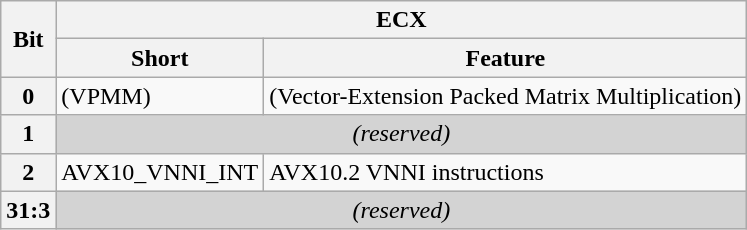<table class="wikitable">
<tr>
<th rowspan=2>Bit</th>
<th colspan=2>ECX</th>
</tr>
<tr>
<th>Short</th>
<th>Feature</th>
</tr>
<tr>
<th>0</th>
<td>(VPMM)</td>
<td>(Vector-Extension Packed Matrix Multiplication)</td>
</tr>
<tr>
<th>1</th>
<td colspan="2" style="text-align:center; background:lightgrey;"><em>(reserved)</em></td>
</tr>
<tr>
<th>2</th>
<td>AVX10_VNNI_INT</td>
<td>AVX10.2 VNNI instructions</td>
</tr>
<tr>
<th>31:3</th>
<td colspan="2" style="text-align:center; background:lightgrey;"><em>(reserved)</em></td>
</tr>
</table>
